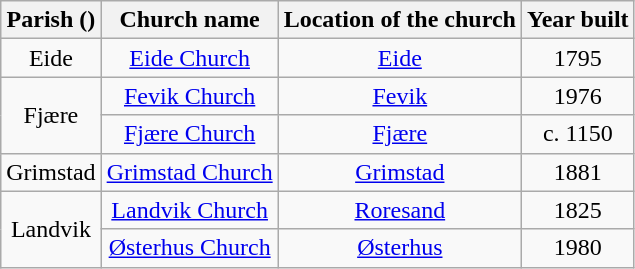<table class="wikitable" style="text-align:center">
<tr>
<th>Parish ()</th>
<th>Church name</th>
<th>Location of the church</th>
<th>Year built</th>
</tr>
<tr>
<td rowspan="1">Eide</td>
<td><a href='#'>Eide Church</a></td>
<td><a href='#'>Eide</a></td>
<td>1795</td>
</tr>
<tr>
<td rowspan="2">Fjære</td>
<td><a href='#'>Fevik Church</a></td>
<td><a href='#'>Fevik</a></td>
<td>1976</td>
</tr>
<tr>
<td><a href='#'>Fjære Church</a></td>
<td><a href='#'>Fjære</a></td>
<td>c. 1150</td>
</tr>
<tr>
<td rowspan="1">Grimstad</td>
<td><a href='#'>Grimstad Church</a></td>
<td><a href='#'>Grimstad</a></td>
<td>1881</td>
</tr>
<tr>
<td rowspan="2">Landvik</td>
<td><a href='#'>Landvik Church</a></td>
<td><a href='#'>Roresand</a></td>
<td>1825</td>
</tr>
<tr>
<td><a href='#'>Østerhus Church</a></td>
<td><a href='#'>Østerhus</a></td>
<td>1980</td>
</tr>
</table>
